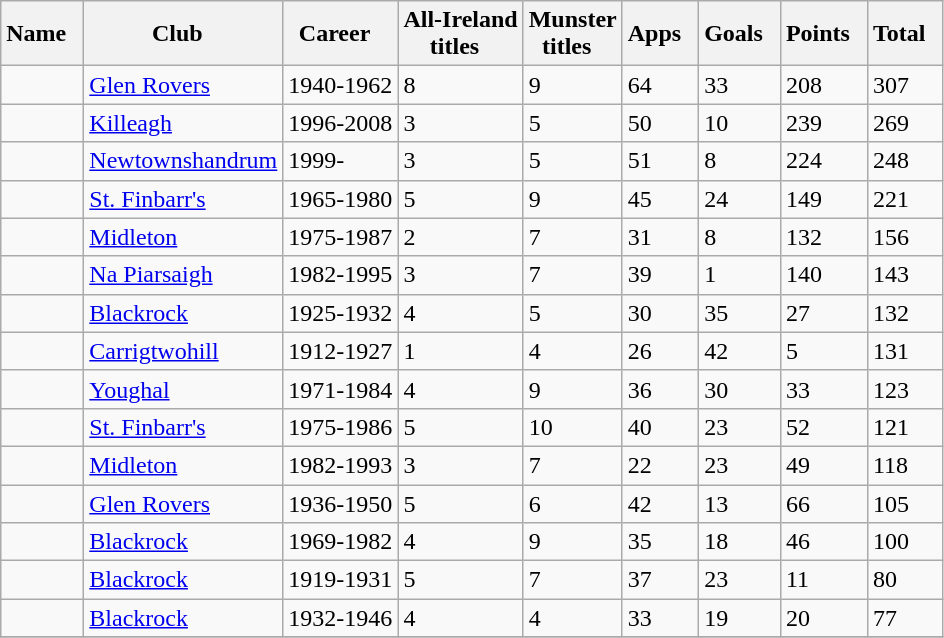<table class="wikitable sortable" style="width:auto;">
<tr>
<th width="*"><strong>Name</strong>  </th>
<th width="*"><strong>Club</strong>  </th>
<th width="*"><strong>Career</strong>  </th>
<th width="*"><strong>All-Ireland<br>titles</strong>  </th>
<th width="*"><strong>Munster<br>titles</strong>  </th>
<th width="*"><strong>Apps</strong>  </th>
<th width="*"><strong>Goals</strong>  </th>
<th width="*"><strong>Points</strong>  </th>
<th width="*"><strong>Total</strong>  </th>
</tr>
<tr>
<td></td>
<td><a href='#'>Glen Rovers</a></td>
<td>1940-1962</td>
<td>8</td>
<td>9</td>
<td>64</td>
<td>33</td>
<td>208</td>
<td>307</td>
</tr>
<tr>
<td></td>
<td><a href='#'>Killeagh</a></td>
<td>1996-2008</td>
<td>3</td>
<td>5</td>
<td>50</td>
<td>10</td>
<td>239</td>
<td>269</td>
</tr>
<tr>
<td></td>
<td><a href='#'>Newtownshandrum</a></td>
<td>1999-</td>
<td>3</td>
<td>5</td>
<td>51</td>
<td>8</td>
<td>224</td>
<td>248</td>
</tr>
<tr>
<td></td>
<td><a href='#'>St. Finbarr's</a></td>
<td>1965-1980</td>
<td>5</td>
<td>9</td>
<td>45</td>
<td>24</td>
<td>149</td>
<td>221</td>
</tr>
<tr>
<td></td>
<td><a href='#'>Midleton</a></td>
<td>1975-1987</td>
<td>2</td>
<td>7</td>
<td>31</td>
<td>8</td>
<td>132</td>
<td>156</td>
</tr>
<tr>
<td></td>
<td><a href='#'>Na Piarsaigh</a></td>
<td>1982-1995</td>
<td>3</td>
<td>7</td>
<td>39</td>
<td>1</td>
<td>140</td>
<td>143</td>
</tr>
<tr>
<td></td>
<td><a href='#'>Blackrock</a></td>
<td>1925-1932</td>
<td>4</td>
<td>5</td>
<td>30</td>
<td>35</td>
<td>27</td>
<td>132</td>
</tr>
<tr>
<td></td>
<td><a href='#'>Carrigtwohill</a></td>
<td>1912-1927</td>
<td>1</td>
<td>4</td>
<td>26</td>
<td>42</td>
<td>5</td>
<td>131</td>
</tr>
<tr>
<td></td>
<td><a href='#'>Youghal</a></td>
<td>1971-1984</td>
<td>4</td>
<td>9</td>
<td>36</td>
<td>30</td>
<td>33</td>
<td>123</td>
</tr>
<tr>
<td></td>
<td><a href='#'>St. Finbarr's</a></td>
<td>1975-1986</td>
<td>5</td>
<td>10</td>
<td>40</td>
<td>23</td>
<td>52</td>
<td>121</td>
</tr>
<tr>
<td></td>
<td><a href='#'>Midleton</a></td>
<td>1982-1993</td>
<td>3</td>
<td>7</td>
<td>22</td>
<td>23</td>
<td>49</td>
<td>118</td>
</tr>
<tr>
<td></td>
<td><a href='#'>Glen Rovers</a></td>
<td>1936-1950</td>
<td>5</td>
<td>6</td>
<td>42</td>
<td>13</td>
<td>66</td>
<td>105</td>
</tr>
<tr>
<td></td>
<td><a href='#'>Blackrock</a></td>
<td>1969-1982</td>
<td>4</td>
<td>9</td>
<td>35</td>
<td>18</td>
<td>46</td>
<td>100</td>
</tr>
<tr>
<td></td>
<td><a href='#'>Blackrock</a></td>
<td>1919-1931</td>
<td>5</td>
<td>7</td>
<td>37</td>
<td>23</td>
<td>11</td>
<td>80</td>
</tr>
<tr>
<td></td>
<td><a href='#'>Blackrock</a></td>
<td>1932-1946</td>
<td>4</td>
<td>4</td>
<td>33</td>
<td>19</td>
<td>20</td>
<td>77</td>
</tr>
<tr>
</tr>
</table>
